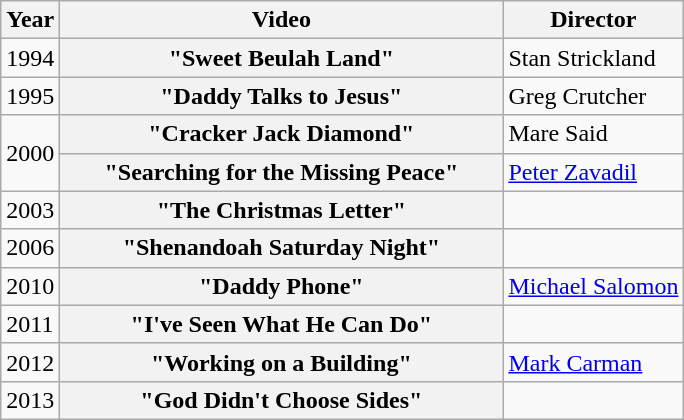<table class="wikitable plainrowheaders">
<tr>
<th>Year</th>
<th style="width:18em;">Video</th>
<th>Director</th>
</tr>
<tr>
<td>1994</td>
<th scope="row">"Sweet Beulah Land"</th>
<td>Stan Strickland</td>
</tr>
<tr>
<td>1995</td>
<th scope="row">"Daddy Talks to Jesus"</th>
<td>Greg Crutcher</td>
</tr>
<tr>
<td rowspan="2">2000</td>
<th scope="row">"Cracker Jack Diamond"</th>
<td>Mare Said</td>
</tr>
<tr>
<th scope="row">"Searching for the Missing Peace"</th>
<td><a href='#'>Peter Zavadil</a></td>
</tr>
<tr>
<td>2003</td>
<th scope="row">"The Christmas Letter"</th>
<td></td>
</tr>
<tr>
<td>2006</td>
<th scope="row">"Shenandoah Saturday Night"</th>
<td></td>
</tr>
<tr>
<td>2010</td>
<th scope="row">"Daddy Phone"</th>
<td><a href='#'>Michael Salomon</a></td>
</tr>
<tr>
<td>2011</td>
<th scope="row">"I've Seen What He Can Do"</th>
<td></td>
</tr>
<tr>
<td>2012</td>
<th scope="row">"Working on a Building"</th>
<td><a href='#'>Mark Carman</a></td>
</tr>
<tr>
<td>2013</td>
<th scope="row">"God Didn't Choose Sides"</th>
<td></td>
</tr>
</table>
